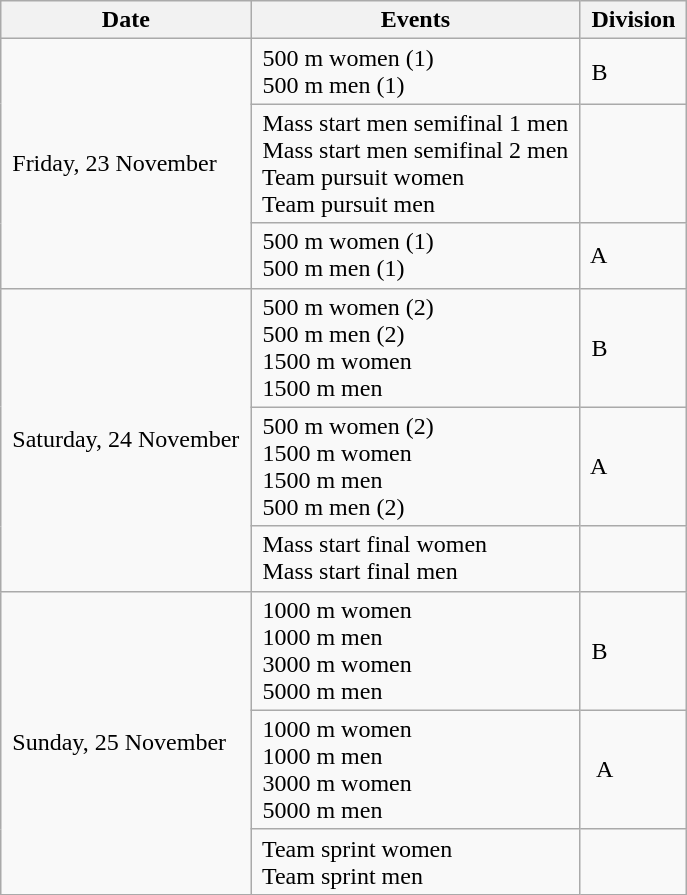<table class="wikitable" border="1">
<tr>
<th> Date </th>
<th> Events </th>
<th> Division </th>
</tr>
<tr>
<td rowspan=3> Friday, 23 November </td>
<td> 500 m women (1) <br> 500 m men (1) </td>
<td> B </td>
</tr>
<tr>
<td> Mass start men semifinal 1 men  <br>  Mass start men semifinal 2 men  <br>  Team pursuit women  <br> Team pursuit men </td>
<td></td>
</tr>
<tr>
<td> 500 m women (1) <br> 500 m men (1) </td>
<td> A </td>
</tr>
<tr>
<td rowspan=3> Saturday, 24 November </td>
<td> 500 m women (2) <br> 500 m men (2) <br> 1500 m women <br> 1500 m men </td>
<td> B </td>
</tr>
<tr>
<td> 500 m women (2)  <br>  1500 m women <br> 1500 m men <br> 500 m men (2) </td>
<td> A </td>
</tr>
<tr>
<td> Mass start final women   <br>  Mass start final men </td>
<td></td>
</tr>
<tr>
<td rowspan=3> Sunday, 25 November </td>
<td> 1000 m women <br> 1000 m men <br> 3000 m women <br> 5000 m men </td>
<td> B </td>
</tr>
<tr>
<td> 1000 m women <br> 1000 m men <br> 3000 m women <br> 5000 m men </td>
<td>  A </td>
</tr>
<tr>
<td> Team sprint women <br> Team sprint men </td>
<td></td>
</tr>
</table>
